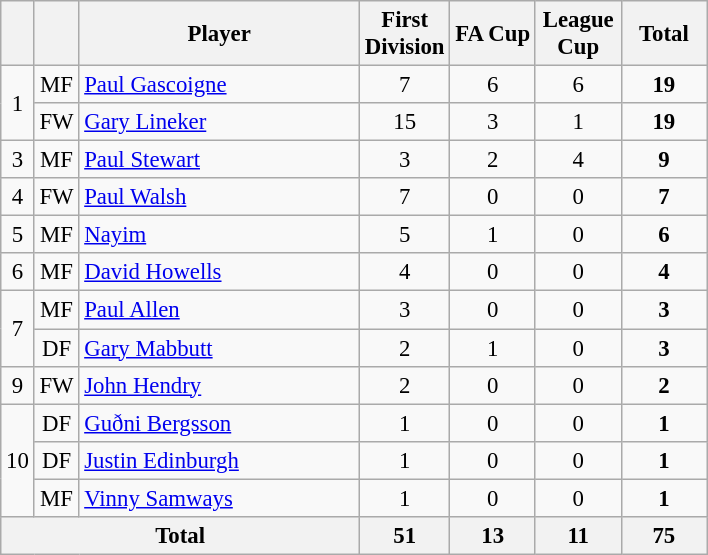<table class="wikitable sortable" style="font-size: 95%; text-align: center;">
<tr>
<th width=10></th>
<th width=10></th>
<th width=180>Player</th>
<th width=50>First Division</th>
<th width=50>FA Cup</th>
<th width=50>League Cup</th>
<th width=50>Total</th>
</tr>
<tr>
<td rowspan="2">1</td>
<td>MF</td>
<td align="left"> <a href='#'>Paul Gascoigne</a></td>
<td>7</td>
<td>6</td>
<td>6</td>
<td><strong>19</strong></td>
</tr>
<tr>
<td>FW</td>
<td align="left"> <a href='#'>Gary Lineker</a></td>
<td>15</td>
<td>3</td>
<td>1</td>
<td><strong>19</strong></td>
</tr>
<tr>
<td rowspan="1">3</td>
<td>MF</td>
<td align="left"> <a href='#'>Paul Stewart</a></td>
<td>3</td>
<td>2</td>
<td>4</td>
<td><strong>9</strong></td>
</tr>
<tr>
<td>4</td>
<td>FW</td>
<td align="left"> <a href='#'>Paul Walsh</a></td>
<td>7</td>
<td>0</td>
<td>0</td>
<td><strong>7</strong></td>
</tr>
<tr>
<td>5</td>
<td>MF</td>
<td align="left"> <a href='#'>Nayim</a></td>
<td>5</td>
<td>1</td>
<td>0</td>
<td><strong>6</strong></td>
</tr>
<tr>
<td>6</td>
<td>MF</td>
<td align="left"> <a href='#'>David Howells</a></td>
<td>4</td>
<td>0</td>
<td>0</td>
<td><strong>4</strong></td>
</tr>
<tr>
<td rowspan="2">7</td>
<td>MF</td>
<td align="left"> <a href='#'>Paul Allen</a></td>
<td>3</td>
<td>0</td>
<td>0</td>
<td><strong>3</strong></td>
</tr>
<tr>
<td>DF</td>
<td align="left"> <a href='#'>Gary Mabbutt</a></td>
<td>2</td>
<td>1</td>
<td>0</td>
<td><strong>3</strong></td>
</tr>
<tr>
<td rowspan="1">9</td>
<td>FW</td>
<td align="left"> <a href='#'>John Hendry</a></td>
<td>2</td>
<td>0</td>
<td>0</td>
<td><strong>2</strong></td>
</tr>
<tr>
<td rowspan="3">10</td>
<td>DF</td>
<td align="left"> <a href='#'>Guðni Bergsson</a></td>
<td>1</td>
<td>0</td>
<td>0</td>
<td><strong>1</strong></td>
</tr>
<tr>
<td>DF</td>
<td align="left"> <a href='#'>Justin Edinburgh</a></td>
<td>1</td>
<td>0</td>
<td>0</td>
<td><strong>1</strong></td>
</tr>
<tr>
<td>MF</td>
<td align="left"> <a href='#'>Vinny Samways</a></td>
<td>1</td>
<td>0</td>
<td>0</td>
<td><strong>1</strong></td>
</tr>
<tr>
<th colspan="3">Total</th>
<th>51</th>
<th>13</th>
<th>11</th>
<th>75</th>
</tr>
</table>
